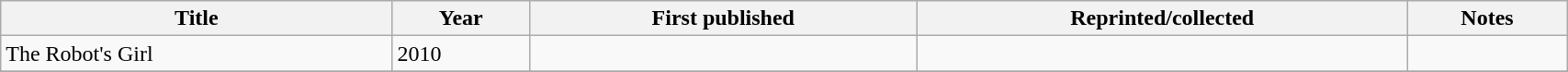<table class='wikitable sortable' width='90%'>
<tr>
<th width=25%>Title</th>
<th>Year</th>
<th>First published</th>
<th>Reprinted/collected</th>
<th>Notes</th>
</tr>
<tr>
<td data-sort-value="Robot's Girl">The Robot's Girl</td>
<td>2010</td>
<td></td>
<td></td>
<td></td>
</tr>
<tr>
</tr>
</table>
